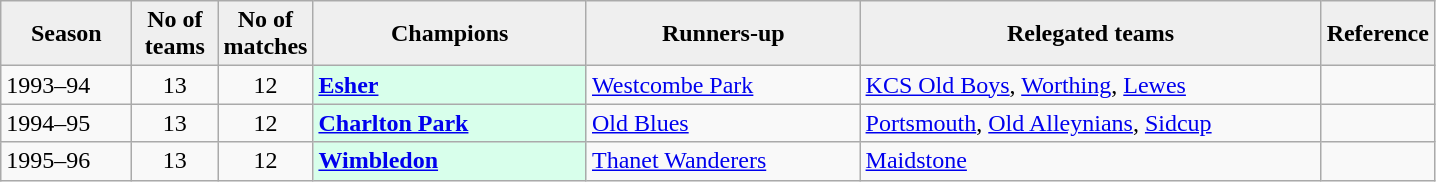<table class="wikitable">
<tr>
<th style="background:#efefef; width:80px;">Season</th>
<th style="background:#efefef; width:50px;">No of teams</th>
<th style="background:#efefef; width:50px;">No of matches</th>
<th style="background:#efefef; width:175px;">Champions</th>
<th style="background:#efefef; width:175px;">Runners-up</th>
<th style="background:#efefef; width:300px;">Relegated teams</th>
<th style="background:#efefef; width:50px;">Reference</th>
</tr>
<tr align=left>
<td>1993–94</td>
<td style="text-align: center;">13</td>
<td style="text-align: center;">12</td>
<td style="background:#d8ffeb;"><strong><a href='#'>Esher</a></strong></td>
<td><a href='#'>Westcombe Park</a></td>
<td><a href='#'>KCS Old Boys</a>, <a href='#'>Worthing</a>, <a href='#'>Lewes</a></td>
<td></td>
</tr>
<tr>
<td>1994–95</td>
<td style="text-align: center;">13</td>
<td style="text-align: center;">12</td>
<td style="background:#d8ffeb;"><strong><a href='#'>Charlton Park</a></strong></td>
<td><a href='#'>Old Blues</a></td>
<td><a href='#'>Portsmouth</a>, <a href='#'>Old Alleynians</a>, <a href='#'>Sidcup</a></td>
<td></td>
</tr>
<tr>
<td>1995–96</td>
<td style="text-align: center;">13</td>
<td style="text-align: center;">12</td>
<td style="background:#d8ffeb;"><strong><a href='#'>Wimbledon</a></strong></td>
<td><a href='#'>Thanet Wanderers</a></td>
<td><a href='#'>Maidstone</a></td>
<td></td>
</tr>
</table>
